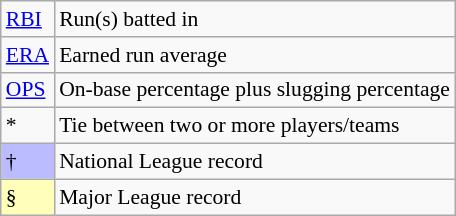<table class="wikitable" style="font-size:90%" border="1">
<tr>
<td><a href='#'>RBI</a></td>
<td>Run(s) batted in</td>
</tr>
<tr>
<td><a href='#'>ERA</a></td>
<td>Earned run average</td>
</tr>
<tr>
<td><a href='#'>OPS</a></td>
<td>On-base percentage plus slugging percentage</td>
</tr>
<tr>
<td>*</td>
<td>Tie between two or more players/teams</td>
</tr>
<tr>
<td bgcolor="#bbbbff">†</td>
<td>National League record</td>
</tr>
<tr>
<td bgcolor="#ffffbb">§</td>
<td>Major League record</td>
</tr>
</table>
